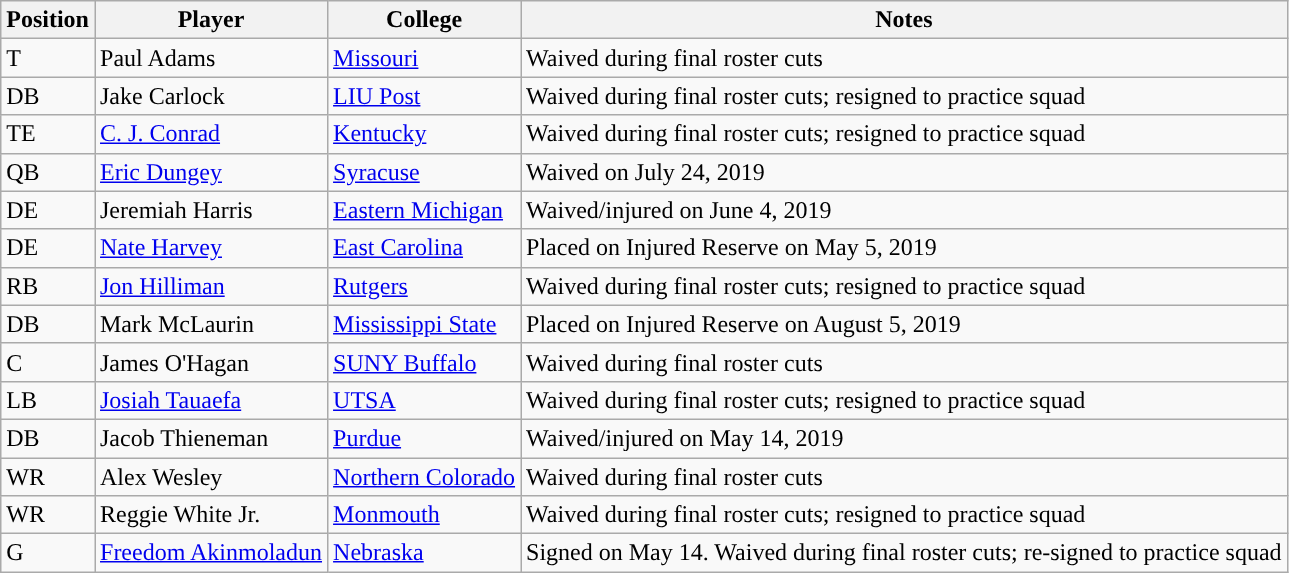<table class="wikitable">
<tr>
<th>Position</th>
<th>Player</th>
<th>College</th>
<th>Notes</th>
</tr>
<tr>
<td>T</td>
<td>Paul Adams</td>
<td><a href='#'>Missouri</a></td>
<td>Waived during final roster cuts</td>
</tr>
<tr>
<td>DB</td>
<td>Jake Carlock</td>
<td><a href='#'>LIU Post</a></td>
<td>Waived during final roster cuts; resigned to practice squad</td>
</tr>
<tr>
<td>TE</td>
<td><a href='#'>C. J. Conrad</a></td>
<td><a href='#'>Kentucky</a></td>
<td>Waived during final roster cuts; resigned to practice squad</td>
</tr>
<tr>
<td>QB</td>
<td><a href='#'>Eric Dungey</a></td>
<td><a href='#'>Syracuse</a></td>
<td>Waived on July 24, 2019</td>
</tr>
<tr>
<td>DE</td>
<td>Jeremiah Harris</td>
<td><a href='#'>Eastern Michigan</a></td>
<td>Waived/injured on June 4, 2019</td>
</tr>
<tr>
<td>DE</td>
<td><a href='#'>Nate Harvey</a></td>
<td><a href='#'>East Carolina</a></td>
<td>Placed on Injured Reserve on May 5, 2019</td>
</tr>
<tr>
<td>RB</td>
<td><a href='#'>Jon Hilliman</a></td>
<td><a href='#'>Rutgers</a></td>
<td>Waived during final roster cuts; resigned to practice squad</td>
</tr>
<tr>
<td>DB</td>
<td>Mark McLaurin</td>
<td><a href='#'>Mississippi State</a></td>
<td>Placed on Injured Reserve on August 5, 2019</td>
</tr>
<tr>
<td>C</td>
<td>James O'Hagan</td>
<td><a href='#'>SUNY Buffalo</a></td>
<td>Waived during final roster cuts</td>
</tr>
<tr>
<td>LB</td>
<td><a href='#'>Josiah Tauaefa</a></td>
<td><a href='#'>UTSA</a></td>
<td>Waived during final roster cuts; resigned to practice squad</td>
</tr>
<tr>
<td>DB</td>
<td>Jacob Thieneman</td>
<td><a href='#'>Purdue</a></td>
<td>Waived/injured on May 14, 2019</td>
</tr>
<tr>
<td>WR</td>
<td>Alex Wesley</td>
<td><a href='#'>Northern Colorado</a></td>
<td>Waived during final roster cuts</td>
</tr>
<tr>
<td>WR</td>
<td>Reggie White Jr.</td>
<td><a href='#'>Monmouth</a></td>
<td>Waived during final roster cuts; resigned to practice squad</td>
</tr>
<tr>
<td>G</td>
<td><a href='#'>Freedom Akinmoladun</a></td>
<td><a href='#'>Nebraska</a></td>
<td>Signed on May 14. Waived during final roster cuts; re-signed to practice squad</td>
</tr>
</table>
